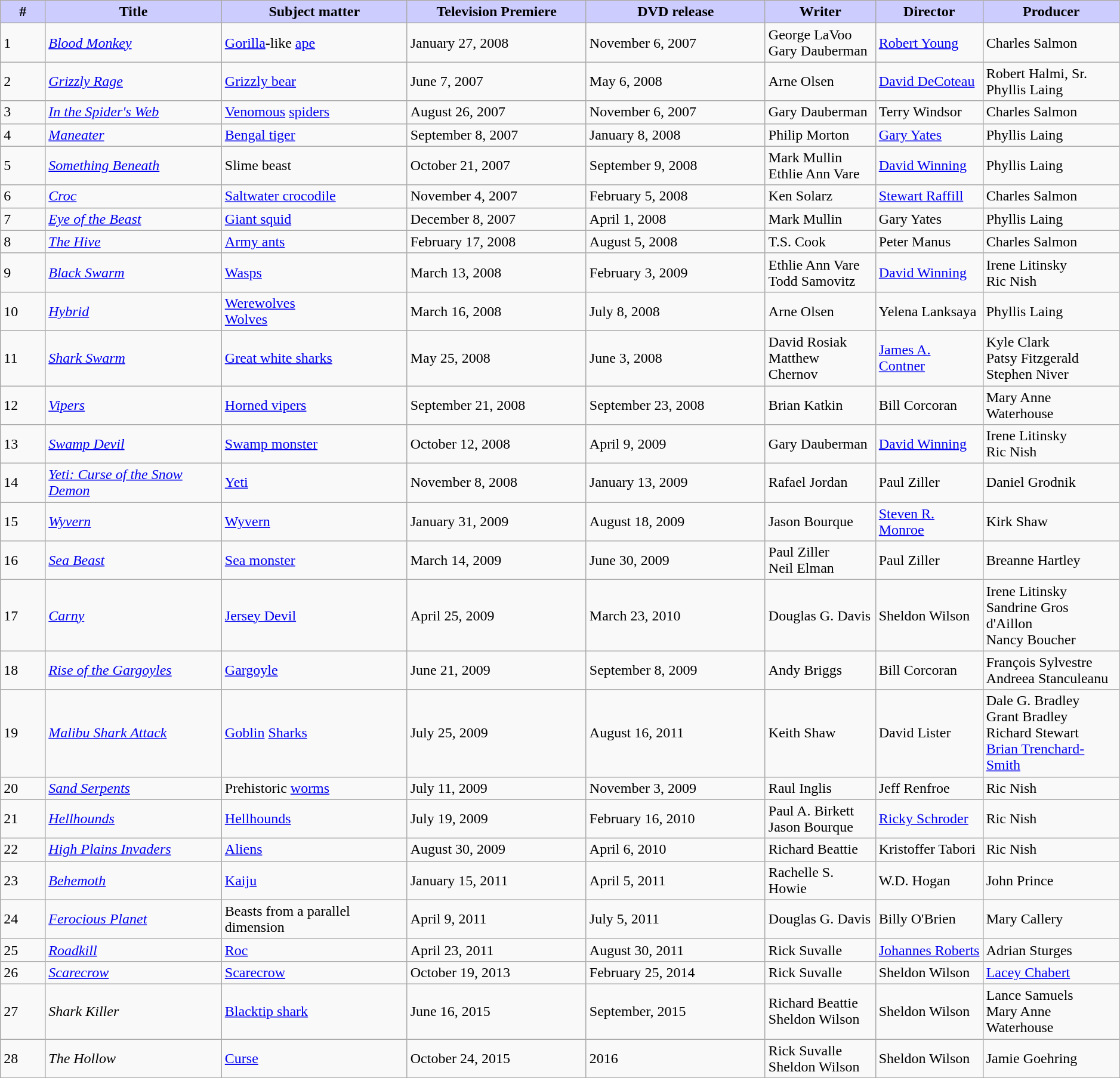<table width="99%" class="wikitable sortable">
<tr>
<th style="background: #CCCCFF" width="4%">#</th>
<th style="background: #CCCCFF">Title</th>
<th style="background: #CCCCFF">Subject matter</th>
<th style="background: #CCCCFF" width="16%">Television Premiere</th>
<th style="background: #CCCCFF" width="16%">DVD release</th>
<th style="background: #CCCCFF">Writer</th>
<th style="background: #CCCCFF">Director</th>
<th style="background: #CCCCFF">Producer</th>
</tr>
<tr>
<td>1</td>
<td><em><a href='#'>Blood Monkey</a></em></td>
<td><a href='#'>Gorilla</a>-like <a href='#'>ape</a></td>
<td>January 27, 2008</td>
<td>November 6, 2007</td>
<td>George LaVoo<br>Gary Dauberman</td>
<td><a href='#'>Robert Young</a></td>
<td>Charles Salmon</td>
</tr>
<tr>
<td>2</td>
<td><em><a href='#'>Grizzly Rage</a></em></td>
<td><a href='#'>Grizzly bear</a></td>
<td>June 7, 2007</td>
<td>May 6, 2008</td>
<td>Arne Olsen</td>
<td><a href='#'>David DeCoteau</a></td>
<td>Robert Halmi, Sr.<br>Phyllis Laing</td>
</tr>
<tr>
<td>3</td>
<td><em><a href='#'>In the Spider's Web</a></em></td>
<td><a href='#'>Venomous</a> <a href='#'>spiders</a></td>
<td>August 26, 2007</td>
<td>November 6, 2007</td>
<td>Gary Dauberman</td>
<td>Terry Windsor</td>
<td>Charles Salmon</td>
</tr>
<tr>
<td>4</td>
<td><em><a href='#'>Maneater</a></em></td>
<td><a href='#'>Bengal tiger</a></td>
<td>September 8, 2007</td>
<td>January 8, 2008</td>
<td>Philip Morton</td>
<td><a href='#'>Gary Yates</a></td>
<td>Phyllis Laing</td>
</tr>
<tr>
<td>5</td>
<td><em><a href='#'>Something Beneath</a></em></td>
<td>Slime beast</td>
<td>October 21, 2007</td>
<td>September 9, 2008</td>
<td>Mark Mullin<br>Ethlie Ann Vare</td>
<td><a href='#'>David Winning</a></td>
<td>Phyllis Laing</td>
</tr>
<tr>
<td>6</td>
<td><em><a href='#'>Croc</a></em></td>
<td><a href='#'>Saltwater crocodile</a></td>
<td>November 4, 2007</td>
<td>February 5, 2008</td>
<td>Ken Solarz</td>
<td><a href='#'>Stewart Raffill</a></td>
<td>Charles Salmon</td>
</tr>
<tr>
<td>7</td>
<td><em><a href='#'>Eye of the Beast</a></em></td>
<td><a href='#'>Giant squid</a></td>
<td>December 8, 2007</td>
<td>April 1, 2008</td>
<td>Mark Mullin</td>
<td>Gary Yates</td>
<td>Phyllis Laing</td>
</tr>
<tr>
<td>8</td>
<td><em><a href='#'>The Hive</a></em></td>
<td><a href='#'>Army ants</a></td>
<td>February 17, 2008</td>
<td>August 5, 2008</td>
<td>T.S. Cook</td>
<td>Peter Manus</td>
<td>Charles Salmon</td>
</tr>
<tr>
<td>9</td>
<td><em><a href='#'>Black Swarm</a></em></td>
<td><a href='#'>Wasps</a></td>
<td>March 13, 2008</td>
<td>February 3, 2009</td>
<td>Ethlie Ann Vare<br>Todd Samovitz</td>
<td><a href='#'>David Winning</a></td>
<td>Irene Litinsky<br>Ric Nish</td>
</tr>
<tr>
<td>10</td>
<td><em><a href='#'>Hybrid</a></em></td>
<td><a href='#'>Werewolves</a><br><a href='#'>Wolves</a></td>
<td>March 16, 2008</td>
<td>July 8, 2008</td>
<td>Arne Olsen</td>
<td>Yelena Lanksaya</td>
<td>Phyllis Laing</td>
</tr>
<tr>
<td>11</td>
<td><em><a href='#'>Shark Swarm</a></em></td>
<td><a href='#'>Great white sharks</a></td>
<td>May 25, 2008</td>
<td>June 3, 2008</td>
<td>David Rosiak<br>Matthew Chernov</td>
<td><a href='#'>James A. Contner</a></td>
<td>Kyle Clark<br>Patsy Fitzgerald<br>Stephen Niver</td>
</tr>
<tr>
<td>12</td>
<td><em><a href='#'>Vipers</a></em></td>
<td><a href='#'>Horned vipers</a></td>
<td>September 21, 2008</td>
<td>September 23, 2008</td>
<td>Brian Katkin</td>
<td>Bill Corcoran</td>
<td>Mary Anne Waterhouse</td>
</tr>
<tr>
<td>13</td>
<td><em><a href='#'>Swamp Devil</a></em></td>
<td><a href='#'>Swamp monster</a></td>
<td>October 12, 2008</td>
<td>April 9, 2009</td>
<td>Gary Dauberman</td>
<td><a href='#'>David Winning</a></td>
<td>Irene Litinsky<br>Ric Nish</td>
</tr>
<tr>
<td>14</td>
<td><em><a href='#'>Yeti: Curse of the Snow Demon</a></em></td>
<td><a href='#'>Yeti</a></td>
<td>November 8, 2008</td>
<td>January 13, 2009</td>
<td>Rafael Jordan</td>
<td>Paul Ziller</td>
<td>Daniel Grodnik</td>
</tr>
<tr>
<td>15</td>
<td><em><a href='#'>Wyvern</a></em></td>
<td><a href='#'>Wyvern</a></td>
<td>January 31, 2009</td>
<td>August 18, 2009</td>
<td>Jason Bourque</td>
<td><a href='#'>Steven R. Monroe</a></td>
<td>Kirk Shaw</td>
</tr>
<tr>
<td>16</td>
<td><em><a href='#'>Sea Beast</a></em></td>
<td><a href='#'>Sea monster</a></td>
<td>March 14, 2009</td>
<td>June 30, 2009</td>
<td>Paul Ziller<br>Neil Elman</td>
<td>Paul Ziller</td>
<td>Breanne Hartley</td>
</tr>
<tr>
<td>17</td>
<td><em><a href='#'>Carny</a></em></td>
<td><a href='#'>Jersey Devil</a></td>
<td>April 25, 2009</td>
<td>March 23, 2010</td>
<td>Douglas G. Davis</td>
<td>Sheldon Wilson</td>
<td>Irene Litinsky<br>Sandrine Gros d'Aillon<br>Nancy Boucher</td>
</tr>
<tr>
<td>18</td>
<td><em><a href='#'>Rise of the Gargoyles</a></em></td>
<td><a href='#'>Gargoyle</a></td>
<td>June 21, 2009</td>
<td>September 8, 2009</td>
<td>Andy Briggs</td>
<td>Bill Corcoran</td>
<td>François Sylvestre<br>Andreea Stanculeanu</td>
</tr>
<tr>
<td>19</td>
<td><em><a href='#'>Malibu Shark Attack</a></em></td>
<td><a href='#'>Goblin</a> <a href='#'>Sharks</a></td>
<td>July 25, 2009</td>
<td>August 16, 2011 </td>
<td>Keith Shaw</td>
<td>David Lister</td>
<td>Dale G. Bradley<br>Grant Bradley<br>Richard Stewart<br><a href='#'>Brian Trenchard-Smith</a></td>
</tr>
<tr>
<td>20</td>
<td><em><a href='#'>Sand Serpents</a></em></td>
<td>Prehistoric <a href='#'>worms</a></td>
<td>July 11, 2009</td>
<td>November 3, 2009 </td>
<td>Raul Inglis</td>
<td>Jeff Renfroe</td>
<td>Ric Nish</td>
</tr>
<tr>
<td>21</td>
<td><em><a href='#'>Hellhounds</a></em></td>
<td><a href='#'>Hellhounds</a></td>
<td>July 19, 2009</td>
<td>February 16, 2010</td>
<td>Paul A. Birkett<br>Jason Bourque</td>
<td><a href='#'>Ricky Schroder</a></td>
<td>Ric Nish</td>
</tr>
<tr>
<td>22</td>
<td><em><a href='#'>High Plains Invaders</a></em></td>
<td><a href='#'>Aliens</a></td>
<td>August 30, 2009</td>
<td>April 6, 2010</td>
<td>Richard Beattie</td>
<td>Kristoffer Tabori</td>
<td>Ric Nish</td>
</tr>
<tr>
<td>23</td>
<td><em><a href='#'>Behemoth</a></em></td>
<td><a href='#'>Kaiju</a></td>
<td>January 15, 2011</td>
<td>April 5, 2011</td>
<td>Rachelle S. Howie</td>
<td>W.D. Hogan</td>
<td>John Prince</td>
</tr>
<tr>
<td>24</td>
<td><em><a href='#'>Ferocious Planet</a></em></td>
<td>Beasts from a parallel dimension</td>
<td>April 9, 2011</td>
<td>July 5, 2011</td>
<td>Douglas G. Davis</td>
<td>Billy O'Brien</td>
<td>Mary Callery</td>
</tr>
<tr>
<td>25</td>
<td><em><a href='#'>Roadkill</a></em></td>
<td><a href='#'>Roc</a></td>
<td>April 23, 2011</td>
<td>August 30, 2011</td>
<td>Rick Suvalle</td>
<td><a href='#'>Johannes Roberts</a></td>
<td>Adrian Sturges</td>
</tr>
<tr>
<td>26</td>
<td><em><a href='#'>Scarecrow</a></em></td>
<td><a href='#'>Scarecrow</a></td>
<td>October 19, 2013</td>
<td>February 25, 2014</td>
<td>Rick Suvalle</td>
<td>Sheldon Wilson</td>
<td><a href='#'>Lacey Chabert</a></td>
</tr>
<tr>
<td>27</td>
<td><em>Shark Killer</em></td>
<td><a href='#'>Blacktip shark</a></td>
<td>June 16, 2015</td>
<td>September, 2015</td>
<td>Richard Beattie<br>Sheldon Wilson</td>
<td>Sheldon Wilson</td>
<td>Lance Samuels<br>Mary Anne Waterhouse</td>
</tr>
<tr>
<td>28</td>
<td><em>The Hollow</em></td>
<td><a href='#'>Curse</a></td>
<td>October 24, 2015</td>
<td>2016</td>
<td>Rick Suvalle<br>Sheldon Wilson</td>
<td>Sheldon Wilson</td>
<td>Jamie Goehring</td>
</tr>
<tr>
</tr>
</table>
